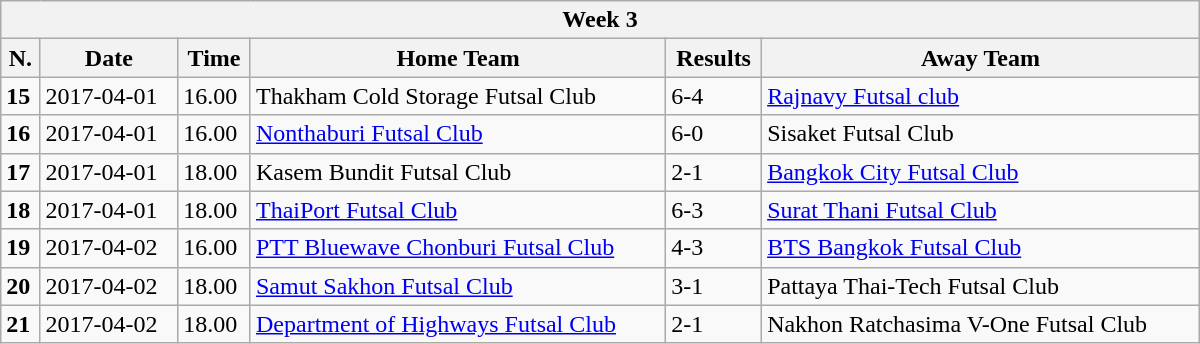<table class="wikitable mw-collapsible mw-collapsed" style="min-width:50em">
<tr>
<th colspan="6">Week 3</th>
</tr>
<tr>
<th>N.</th>
<th>Date</th>
<th>Time</th>
<th>Home Team</th>
<th>Results</th>
<th>Away Team</th>
</tr>
<tr>
<td><strong>15</strong></td>
<td>2017-04-01</td>
<td>16.00</td>
<td>Thakham Cold Storage Futsal Club</td>
<td>6-4</td>
<td><a href='#'>Rajnavy Futsal club</a></td>
</tr>
<tr>
<td><strong>16</strong></td>
<td>2017-04-01</td>
<td>16.00</td>
<td><a href='#'>Nonthaburi Futsal Club</a></td>
<td>6-0</td>
<td>Sisaket Futsal Club</td>
</tr>
<tr>
<td><strong>17</strong></td>
<td>2017-04-01</td>
<td>18.00</td>
<td>Kasem Bundit Futsal Club</td>
<td>2-1</td>
<td><a href='#'>Bangkok City Futsal Club</a></td>
</tr>
<tr>
<td><strong>18</strong></td>
<td>2017-04-01</td>
<td>18.00</td>
<td><a href='#'>ThaiPort Futsal Club</a></td>
<td>6-3</td>
<td><a href='#'>Surat Thani Futsal Club</a></td>
</tr>
<tr>
<td><strong>19</strong></td>
<td>2017-04-02</td>
<td>16.00</td>
<td><a href='#'>PTT Bluewave Chonburi Futsal Club</a></td>
<td>4-3</td>
<td><a href='#'>BTS Bangkok Futsal Club</a></td>
</tr>
<tr>
<td><strong>20</strong></td>
<td>2017-04-02</td>
<td>18.00</td>
<td><a href='#'>Samut Sakhon Futsal Club</a></td>
<td>3-1</td>
<td>Pattaya Thai-Tech Futsal Club</td>
</tr>
<tr>
<td><strong>21</strong></td>
<td>2017-04-02</td>
<td>18.00</td>
<td><a href='#'>Department of Highways Futsal Club</a></td>
<td>2-1</td>
<td>Nakhon Ratchasima V-One Futsal Club</td>
</tr>
</table>
